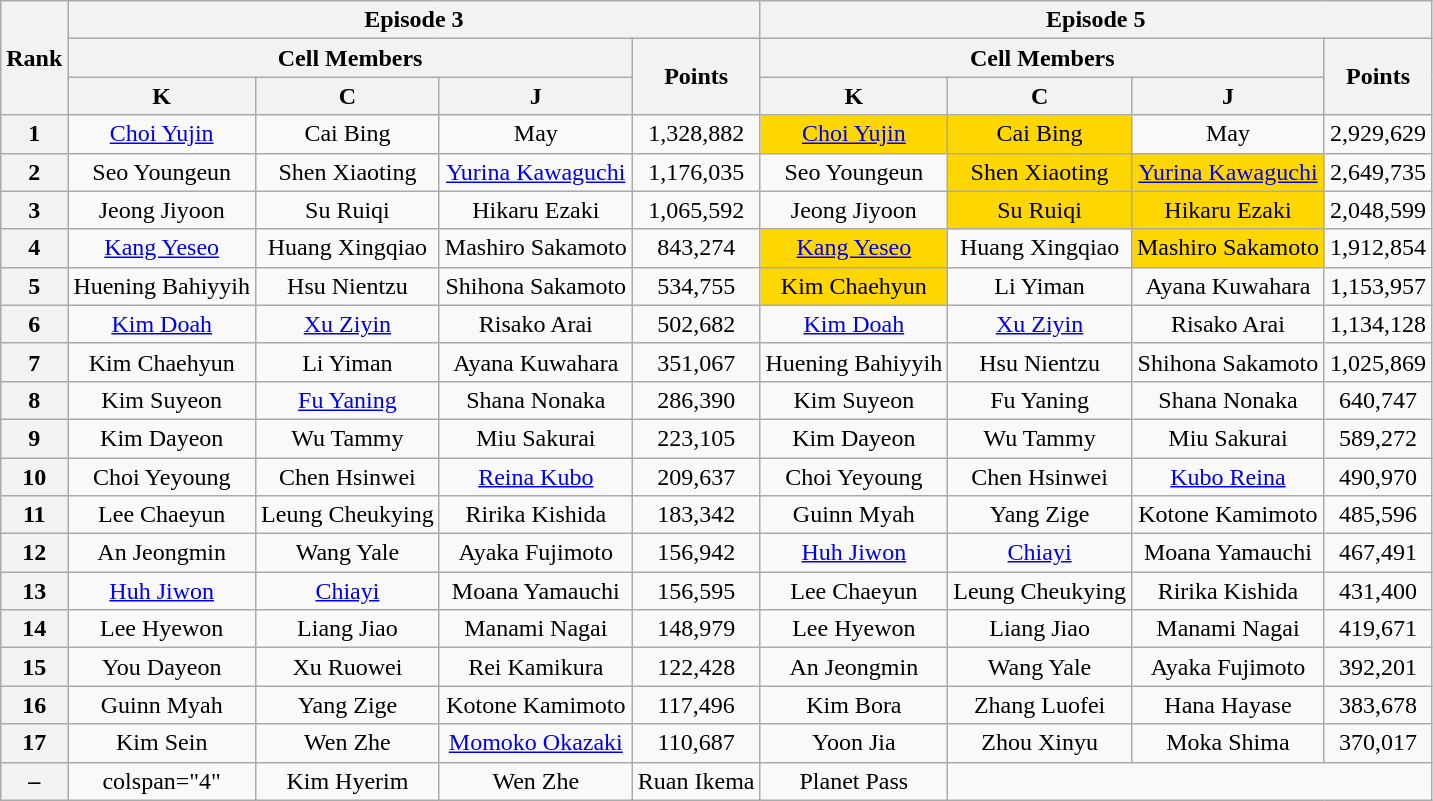<table class="wikitable sortable" style="text-align:center">
<tr>
<th rowspan="3">Rank</th>
<th colspan="4">Episode 3</th>
<th colspan="4">Episode 5</th>
</tr>
<tr>
<th colspan="3">Cell Members</th>
<th rowspan="2">Points</th>
<th colspan="3">Cell Members</th>
<th rowspan="2">Points</th>
</tr>
<tr>
<th>K</th>
<th>C</th>
<th>J</th>
<th>K</th>
<th>C</th>
<th>J</th>
</tr>
<tr>
<th>1</th>
<td><a href='#'>Choi Yujin</a></td>
<td>Cai Bing</td>
<td>May</td>
<td>1,328,882</td>
<td style="background:#FFD700"><a href='#'>Choi Yujin</a></td>
<td style="background:#FFD700">Cai Bing</td>
<td>May</td>
<td>2,929,629</td>
</tr>
<tr>
<th>2</th>
<td>Seo Youngeun</td>
<td>Shen Xiaoting</td>
<td><a href='#'>Yurina Kawaguchi</a></td>
<td>1,176,035</td>
<td>Seo Youngeun</td>
<td style="background:#FFD700">Shen Xiaoting</td>
<td style="background:#FFD700"><a href='#'>Yurina Kawaguchi</a></td>
<td>2,649,735</td>
</tr>
<tr>
<th>3</th>
<td>Jeong Jiyoon</td>
<td>Su Ruiqi</td>
<td>Hikaru Ezaki</td>
<td>1,065,592</td>
<td>Jeong Jiyoon</td>
<td style="background:#FFD700">Su Ruiqi</td>
<td style="background:#FFD700">Hikaru Ezaki</td>
<td>2,048,599</td>
</tr>
<tr>
<th>4</th>
<td><a href='#'>Kang Yeseo</a></td>
<td>Huang Xingqiao</td>
<td>Mashiro Sakamoto</td>
<td>843,274</td>
<td style="background:#FFD700"><a href='#'>Kang Yeseo</a></td>
<td>Huang Xingqiao</td>
<td style="background:#FFD700">Mashiro Sakamoto</td>
<td>1,912,854</td>
</tr>
<tr>
<th>5</th>
<td>Huening Bahiyyih</td>
<td>Hsu Nientzu</td>
<td>Shihona Sakamoto</td>
<td>534,755</td>
<td style="background:#FFD700">Kim Chaehyun</td>
<td>Li Yiman</td>
<td>Ayana Kuwahara</td>
<td>1,153,957</td>
</tr>
<tr>
<th>6</th>
<td><a href='#'>Kim Doah</a></td>
<td><a href='#'>Xu Ziyin</a></td>
<td>Risako Arai</td>
<td>502,682</td>
<td><a href='#'>Kim Doah</a></td>
<td><a href='#'>Xu Ziyin</a></td>
<td>Risako Arai</td>
<td>1,134,128</td>
</tr>
<tr>
<th>7</th>
<td>Kim Chaehyun</td>
<td>Li Yiman</td>
<td>Ayana Kuwahara</td>
<td>351,067</td>
<td>Huening Bahiyyih</td>
<td>Hsu Nientzu</td>
<td>Shihona Sakamoto</td>
<td>1,025,869</td>
</tr>
<tr>
<th>8</th>
<td>Kim Suyeon</td>
<td><a href='#'>Fu Yaning</a></td>
<td>Shana Nonaka</td>
<td>286,390</td>
<td>Kim Suyeon</td>
<td>Fu Yaning</td>
<td>Shana Nonaka</td>
<td>640,747</td>
</tr>
<tr>
<th>9</th>
<td>Kim Dayeon</td>
<td>Wu Tammy</td>
<td>Miu Sakurai</td>
<td>223,105</td>
<td>Kim Dayeon</td>
<td>Wu Tammy</td>
<td>Miu Sakurai</td>
<td>589,272</td>
</tr>
<tr>
<th>10</th>
<td>Choi Yeyoung</td>
<td>Chen Hsinwei</td>
<td><a href='#'>Reina Kubo</a></td>
<td>209,637</td>
<td>Choi Yeyoung</td>
<td>Chen Hsinwei</td>
<td><a href='#'>Kubo Reina</a></td>
<td>490,970</td>
</tr>
<tr>
<th>11</th>
<td>Lee Chaeyun</td>
<td>Leung Cheukying</td>
<td>Ririka Kishida</td>
<td>183,342</td>
<td>Guinn Myah</td>
<td>Yang Zige</td>
<td>Kotone Kamimoto</td>
<td>485,596</td>
</tr>
<tr>
<th>12</th>
<td>An Jeongmin</td>
<td>Wang Yale</td>
<td>Ayaka Fujimoto</td>
<td>156,942</td>
<td><a href='#'>Huh Jiwon</a></td>
<td><a href='#'>Chiayi</a></td>
<td>Moana Yamauchi</td>
<td>467,491</td>
</tr>
<tr>
<th>13</th>
<td><a href='#'>Huh Jiwon</a></td>
<td><a href='#'>Chiayi</a></td>
<td>Moana Yamauchi</td>
<td>156,595</td>
<td>Lee Chaeyun</td>
<td>Leung Cheukying</td>
<td>Ririka Kishida</td>
<td>431,400</td>
</tr>
<tr>
<th>14</th>
<td>Lee Hyewon</td>
<td>Liang Jiao</td>
<td>Manami Nagai</td>
<td>148,979</td>
<td>Lee Hyewon</td>
<td>Liang Jiao</td>
<td>Manami Nagai</td>
<td>419,671</td>
</tr>
<tr>
<th>15</th>
<td>You Dayeon</td>
<td>Xu Ruowei</td>
<td>Rei Kamikura</td>
<td>122,428</td>
<td>An Jeongmin</td>
<td>Wang Yale</td>
<td>Ayaka Fujimoto</td>
<td>392,201</td>
</tr>
<tr>
<th>16</th>
<td>Guinn Myah</td>
<td>Yang Zige</td>
<td>Kotone Kamimoto</td>
<td>117,496</td>
<td>Kim Bora</td>
<td>Zhang Luofei</td>
<td>Hana Hayase</td>
<td>383,678</td>
</tr>
<tr>
<th>17</th>
<td>Kim Sein</td>
<td>Wen Zhe</td>
<td><a href='#'>Momoko Okazaki</a></td>
<td>110,687</td>
<td>Yoon Jia</td>
<td>Zhou Xinyu</td>
<td>Moka Shima</td>
<td>370,017</td>
</tr>
<tr>
<th>–</th>
<td>colspan="4" </td>
<td>Kim Hyerim</td>
<td>Wen Zhe</td>
<td>Ruan Ikema</td>
<td>Planet Pass</td>
</tr>
</table>
